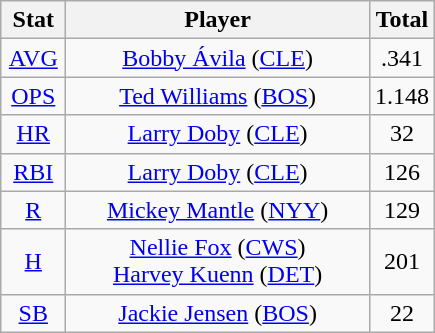<table class="wikitable" style="text-align:center;">
<tr>
<th style="width:15%;">Stat</th>
<th>Player</th>
<th style="width:15%;">Total</th>
</tr>
<tr>
<td><a href='#'>AVG</a></td>
<td><a href='#'>Bobby Ávila</a> (<a href='#'>CLE</a>)</td>
<td>.341</td>
</tr>
<tr>
<td><a href='#'>OPS</a></td>
<td><a href='#'>Ted Williams</a> (<a href='#'>BOS</a>)</td>
<td>1.148</td>
</tr>
<tr>
<td><a href='#'>HR</a></td>
<td><a href='#'>Larry Doby</a> (<a href='#'>CLE</a>)</td>
<td>32</td>
</tr>
<tr>
<td><a href='#'>RBI</a></td>
<td><a href='#'>Larry Doby</a> (<a href='#'>CLE</a>)</td>
<td>126</td>
</tr>
<tr>
<td><a href='#'>R</a></td>
<td><a href='#'>Mickey Mantle</a> (<a href='#'>NYY</a>)</td>
<td>129</td>
</tr>
<tr>
<td><a href='#'>H</a></td>
<td><a href='#'>Nellie Fox</a> (<a href='#'>CWS</a>)<br><a href='#'>Harvey Kuenn</a> (<a href='#'>DET</a>)</td>
<td>201</td>
</tr>
<tr>
<td><a href='#'>SB</a></td>
<td><a href='#'>Jackie Jensen</a> (<a href='#'>BOS</a>)</td>
<td>22</td>
</tr>
</table>
